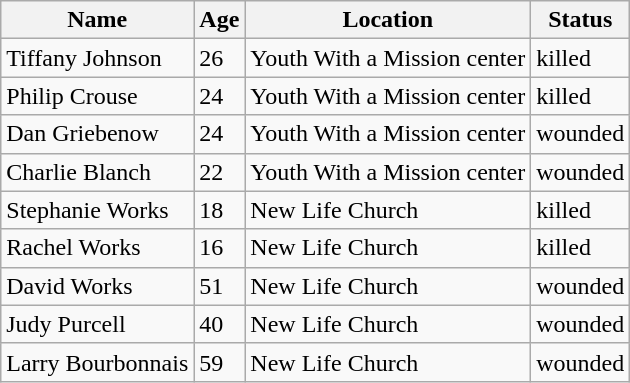<table class="wikitable sortable">
<tr>
<th>Name</th>
<th>Age</th>
<th>Location</th>
<th>Status</th>
</tr>
<tr>
<td>Tiffany Johnson</td>
<td>26</td>
<td>Youth With a Mission center</td>
<td>killed</td>
</tr>
<tr>
<td>Philip Crouse</td>
<td>24</td>
<td>Youth With a Mission center</td>
<td>killed</td>
</tr>
<tr>
<td>Dan Griebenow</td>
<td>24</td>
<td>Youth With a Mission center</td>
<td>wounded</td>
</tr>
<tr>
<td>Charlie Blanch</td>
<td>22</td>
<td>Youth With a Mission center</td>
<td>wounded</td>
</tr>
<tr>
<td>Stephanie Works</td>
<td>18</td>
<td>New Life Church</td>
<td>killed</td>
</tr>
<tr>
<td>Rachel Works</td>
<td>16</td>
<td>New Life Church</td>
<td>killed</td>
</tr>
<tr>
<td>David Works</td>
<td>51</td>
<td>New Life Church</td>
<td>wounded</td>
</tr>
<tr>
<td>Judy Purcell</td>
<td>40</td>
<td>New Life Church</td>
<td>wounded</td>
</tr>
<tr>
<td>Larry Bourbonnais</td>
<td>59</td>
<td>New Life Church</td>
<td>wounded</td>
</tr>
</table>
